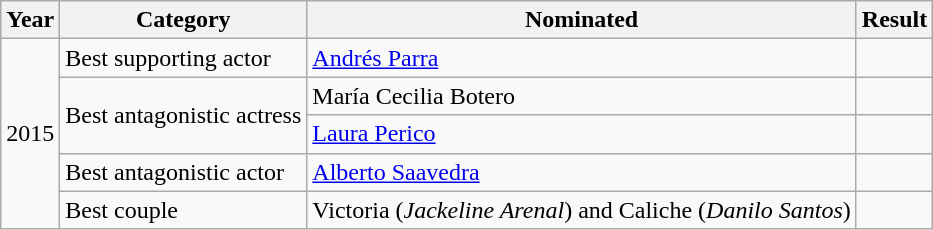<table class="wikitable">
<tr>
<th>Year</th>
<th>Category</th>
<th>Nominated</th>
<th>Result</th>
</tr>
<tr>
<td rowspan="13">2015</td>
<td>Best supporting actor</td>
<td><a href='#'>Andrés Parra</a></td>
<td></td>
</tr>
<tr>
<td rowspan=2>Best antagonistic actress</td>
<td>María Cecilia Botero</td>
<td></td>
</tr>
<tr>
<td><a href='#'>Laura Perico</a></td>
<td></td>
</tr>
<tr>
<td>Best antagonistic actor</td>
<td><a href='#'>Alberto Saavedra</a></td>
<td></td>
</tr>
<tr>
<td>Best couple</td>
<td>Victoria (<em>Jackeline Arenal</em>) and Caliche (<em>Danilo Santos</em>)</td>
<td></td>
</tr>
</table>
